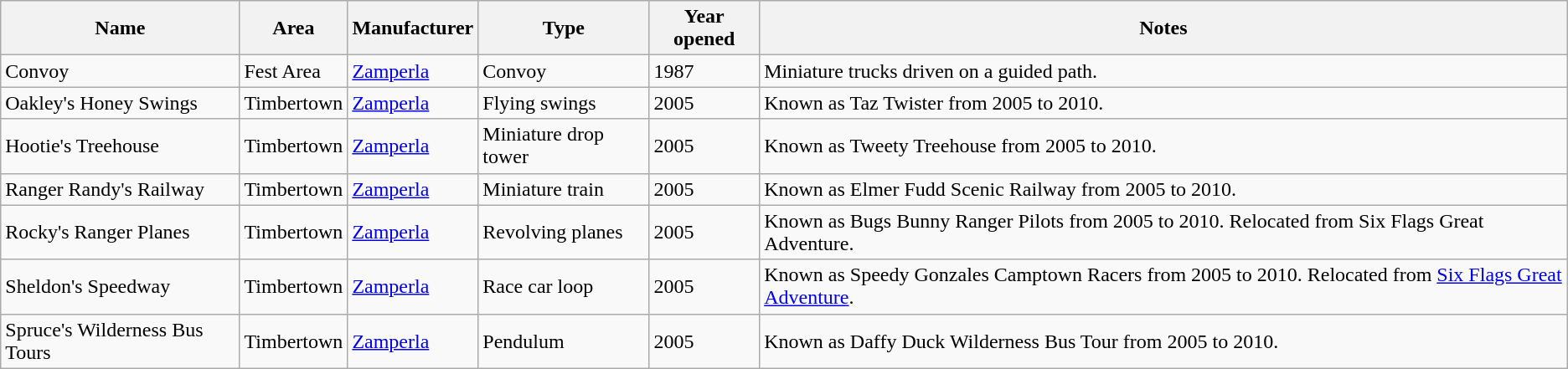<table class="wikitable sortable">
<tr>
<th>Name</th>
<th>Area</th>
<th>Manufacturer</th>
<th class="unsortable">Type</th>
<th>Year opened</th>
<th class="unsortable">Notes</th>
</tr>
<tr>
<td>Convoy</td>
<td>Fest Area</td>
<td><a href='#'>Zamperla</a></td>
<td>Convoy</td>
<td>1987</td>
<td>Miniature trucks driven on a guided path.</td>
</tr>
<tr>
<td>Oakley's Honey Swings</td>
<td>Timbertown</td>
<td><a href='#'>Zamperla</a></td>
<td>Flying swings</td>
<td>2005</td>
<td>Known as Taz Twister from 2005 to 2010.</td>
</tr>
<tr>
<td>Hootie's Treehouse</td>
<td>Timbertown</td>
<td><a href='#'>Zamperla</a></td>
<td>Miniature drop tower</td>
<td>2005</td>
<td>Known as Tweety Treehouse from 2005 to 2010.</td>
</tr>
<tr>
<td>Ranger Randy's Railway</td>
<td>Timbertown</td>
<td><a href='#'>Zamperla</a></td>
<td>Miniature train</td>
<td>2005</td>
<td>Known as Elmer Fudd Scenic Railway from 2005 to 2010.</td>
</tr>
<tr>
<td>Rocky's Ranger Planes</td>
<td>Timbertown</td>
<td><a href='#'>Zamperla</a></td>
<td>Revolving planes</td>
<td>2005</td>
<td>Known as Bugs Bunny Ranger Pilots from 2005 to 2010. Relocated from Six Flags Great Adventure.</td>
</tr>
<tr>
<td>Sheldon's Speedway</td>
<td>Timbertown</td>
<td><a href='#'>Zamperla</a></td>
<td>Race car loop</td>
<td>2005</td>
<td>Known as Speedy Gonzales Camptown Racers from 2005 to 2010. Relocated from <a href='#'>Six Flags Great Adventure</a>.</td>
</tr>
<tr>
<td>Spruce's Wilderness Bus Tours</td>
<td>Timbertown</td>
<td><a href='#'>Zamperla</a></td>
<td>Pendulum</td>
<td>2005</td>
<td>Known as Daffy Duck Wilderness Bus Tour from 2005 to 2010.</td>
</tr>
</table>
